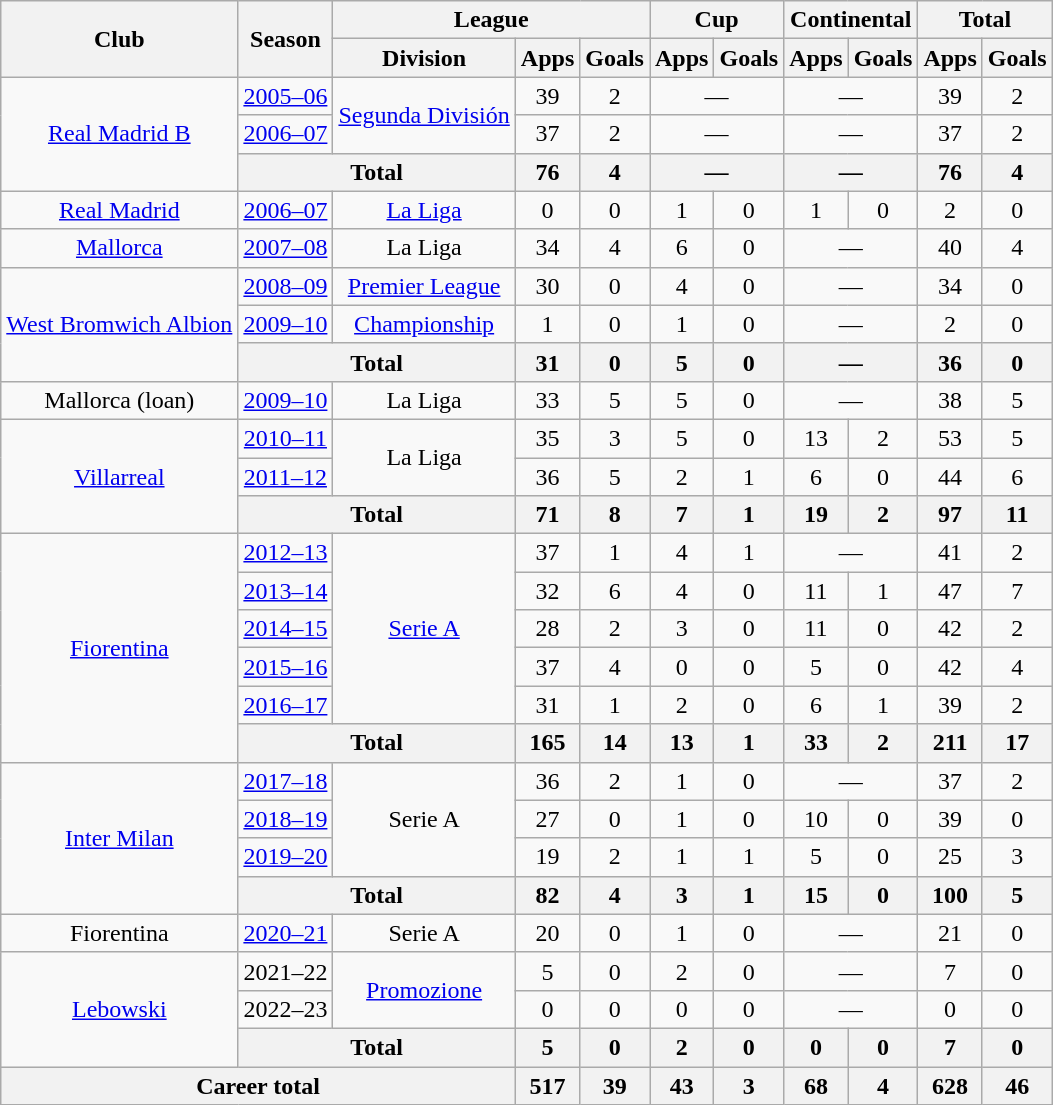<table class="wikitable" style="text-align:center">
<tr>
<th rowspan="2">Club</th>
<th rowspan="2">Season</th>
<th colspan="3">League</th>
<th colspan="2">Cup</th>
<th colspan="2">Continental</th>
<th colspan="2">Total</th>
</tr>
<tr>
<th>Division</th>
<th>Apps</th>
<th>Goals</th>
<th>Apps</th>
<th>Goals</th>
<th>Apps</th>
<th>Goals</th>
<th>Apps</th>
<th>Goals</th>
</tr>
<tr>
<td rowspan="3"><a href='#'>Real Madrid B</a></td>
<td><a href='#'>2005–06</a></td>
<td rowspan="2"><a href='#'>Segunda División</a></td>
<td>39</td>
<td>2</td>
<td colspan="2">—</td>
<td colspan="2">—</td>
<td>39</td>
<td>2</td>
</tr>
<tr>
<td><a href='#'>2006–07</a></td>
<td>37</td>
<td>2</td>
<td colspan="2">—</td>
<td colspan="2">—</td>
<td>37</td>
<td>2</td>
</tr>
<tr>
<th colspan="2">Total</th>
<th>76</th>
<th>4</th>
<th colspan="2">—</th>
<th colspan="2">—</th>
<th>76</th>
<th>4</th>
</tr>
<tr>
<td><a href='#'>Real Madrid</a></td>
<td><a href='#'>2006–07</a></td>
<td><a href='#'>La Liga</a></td>
<td>0</td>
<td>0</td>
<td>1</td>
<td>0</td>
<td>1</td>
<td>0</td>
<td>2</td>
<td>0</td>
</tr>
<tr>
<td><a href='#'>Mallorca</a></td>
<td><a href='#'>2007–08</a></td>
<td>La Liga</td>
<td>34</td>
<td>4</td>
<td>6</td>
<td>0</td>
<td colspan="2">—</td>
<td>40</td>
<td>4</td>
</tr>
<tr>
<td rowspan="3"><a href='#'>West Bromwich Albion</a></td>
<td><a href='#'>2008–09</a></td>
<td><a href='#'>Premier League</a></td>
<td>30</td>
<td>0</td>
<td>4</td>
<td>0</td>
<td colspan="2">—</td>
<td>34</td>
<td>0</td>
</tr>
<tr>
<td><a href='#'>2009–10</a></td>
<td><a href='#'>Championship</a></td>
<td>1</td>
<td>0</td>
<td>1</td>
<td>0</td>
<td colspan="2">—</td>
<td>2</td>
<td>0</td>
</tr>
<tr>
<th colspan="2">Total</th>
<th>31</th>
<th>0</th>
<th>5</th>
<th>0</th>
<th colspan="2">—</th>
<th>36</th>
<th>0</th>
</tr>
<tr>
<td>Mallorca (loan)</td>
<td><a href='#'>2009–10</a></td>
<td>La Liga</td>
<td>33</td>
<td>5</td>
<td>5</td>
<td>0</td>
<td colspan="2">—</td>
<td>38</td>
<td>5</td>
</tr>
<tr>
<td rowspan="3"><a href='#'>Villarreal</a></td>
<td><a href='#'>2010–11</a></td>
<td rowspan="2">La Liga</td>
<td>35</td>
<td>3</td>
<td>5</td>
<td>0</td>
<td>13</td>
<td>2</td>
<td>53</td>
<td>5</td>
</tr>
<tr>
<td><a href='#'>2011–12</a></td>
<td>36</td>
<td>5</td>
<td>2</td>
<td>1</td>
<td>6</td>
<td>0</td>
<td>44</td>
<td>6</td>
</tr>
<tr>
<th colspan="2">Total</th>
<th>71</th>
<th>8</th>
<th>7</th>
<th>1</th>
<th>19</th>
<th>2</th>
<th>97</th>
<th>11</th>
</tr>
<tr>
<td rowspan="6"><a href='#'>Fiorentina</a></td>
<td><a href='#'>2012–13</a></td>
<td rowspan="5"><a href='#'>Serie A</a></td>
<td>37</td>
<td>1</td>
<td>4</td>
<td>1</td>
<td colspan="2">—</td>
<td>41</td>
<td>2</td>
</tr>
<tr>
<td><a href='#'>2013–14</a></td>
<td>32</td>
<td>6</td>
<td>4</td>
<td>0</td>
<td>11</td>
<td>1</td>
<td>47</td>
<td>7</td>
</tr>
<tr>
<td><a href='#'>2014–15</a></td>
<td>28</td>
<td>2</td>
<td>3</td>
<td>0</td>
<td>11</td>
<td>0</td>
<td>42</td>
<td>2</td>
</tr>
<tr>
<td><a href='#'>2015–16</a></td>
<td>37</td>
<td>4</td>
<td>0</td>
<td>0</td>
<td>5</td>
<td>0</td>
<td>42</td>
<td>4</td>
</tr>
<tr>
<td><a href='#'>2016–17</a></td>
<td>31</td>
<td>1</td>
<td>2</td>
<td>0</td>
<td>6</td>
<td>1</td>
<td>39</td>
<td>2</td>
</tr>
<tr>
<th colspan="2">Total</th>
<th>165</th>
<th>14</th>
<th>13</th>
<th>1</th>
<th>33</th>
<th>2</th>
<th>211</th>
<th>17</th>
</tr>
<tr>
<td rowspan="4"><a href='#'>Inter Milan</a></td>
<td><a href='#'>2017–18</a></td>
<td rowspan="3">Serie A</td>
<td>36</td>
<td>2</td>
<td>1</td>
<td>0</td>
<td colspan="2">—</td>
<td>37</td>
<td>2</td>
</tr>
<tr>
<td><a href='#'>2018–19</a></td>
<td>27</td>
<td>0</td>
<td>1</td>
<td>0</td>
<td>10</td>
<td>0</td>
<td>39</td>
<td>0</td>
</tr>
<tr>
<td><a href='#'>2019–20</a></td>
<td>19</td>
<td>2</td>
<td>1</td>
<td>1</td>
<td>5</td>
<td>0</td>
<td>25</td>
<td>3</td>
</tr>
<tr>
<th colspan="2">Total</th>
<th>82</th>
<th>4</th>
<th>3</th>
<th>1</th>
<th>15</th>
<th>0</th>
<th>100</th>
<th>5</th>
</tr>
<tr>
<td>Fiorentina</td>
<td><a href='#'>2020–21</a></td>
<td>Serie A</td>
<td>20</td>
<td>0</td>
<td>1</td>
<td>0</td>
<td colspan="2">—</td>
<td>21</td>
<td>0</td>
</tr>
<tr>
<td rowspan="3"><a href='#'>Lebowski</a></td>
<td>2021–22</td>
<td rowspan="2"><a href='#'>Promozione</a></td>
<td>5</td>
<td>0</td>
<td>2</td>
<td>0</td>
<td colspan="2">—</td>
<td>7</td>
<td>0</td>
</tr>
<tr>
<td>2022–23</td>
<td>0</td>
<td>0</td>
<td>0</td>
<td>0</td>
<td colspan="2">—</td>
<td>0</td>
<td>0</td>
</tr>
<tr>
<th colspan="2">Total</th>
<th>5</th>
<th>0</th>
<th>2</th>
<th>0</th>
<th>0</th>
<th>0</th>
<th>7</th>
<th>0</th>
</tr>
<tr>
<th colspan="3">Career total</th>
<th>517</th>
<th>39</th>
<th>43</th>
<th>3</th>
<th>68</th>
<th>4</th>
<th>628</th>
<th>46</th>
</tr>
</table>
